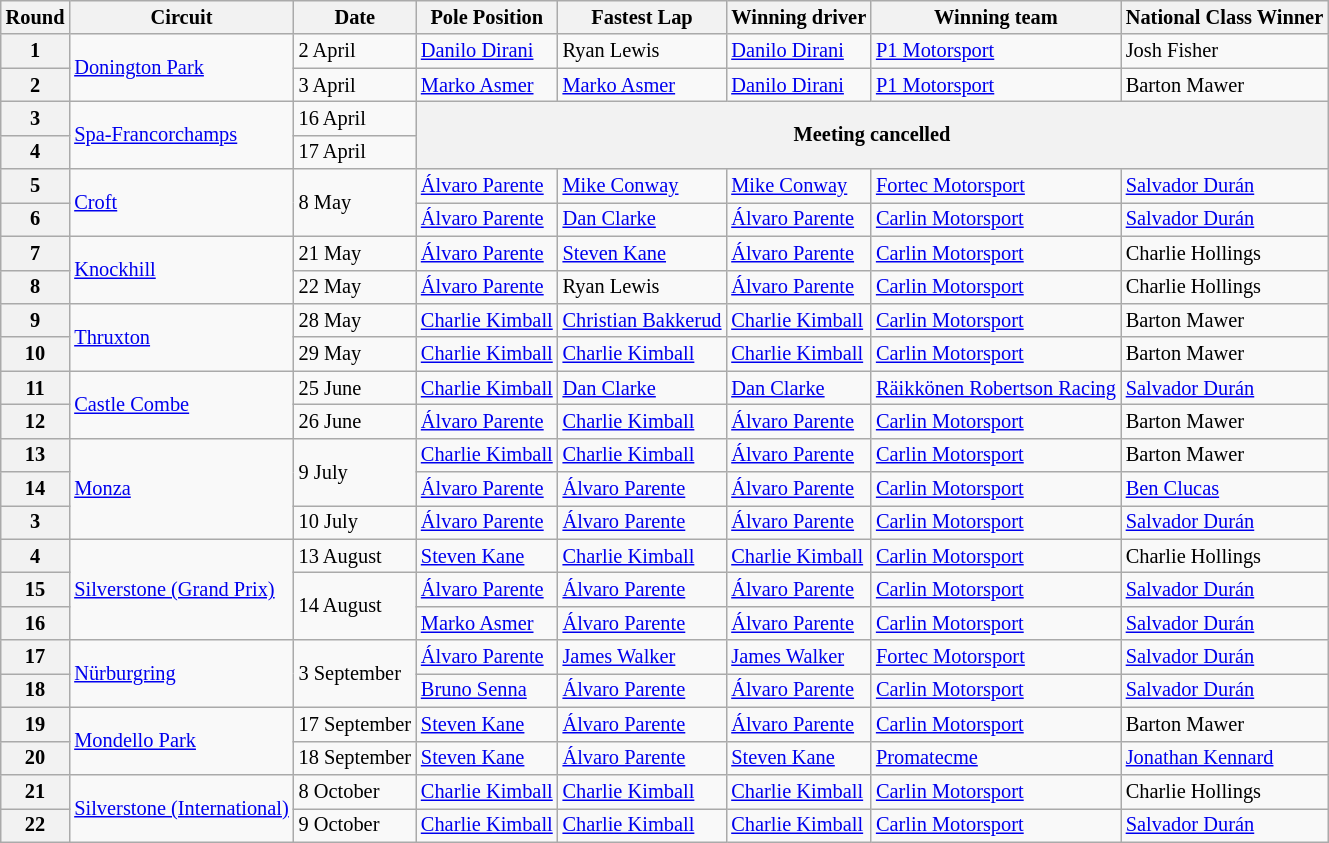<table class="wikitable" style="font-size: 85%;">
<tr>
<th nowrap>Round</th>
<th nowrap>Circuit</th>
<th nowrap>Date</th>
<th nowrap>Pole Position</th>
<th nowrap>Fastest Lap</th>
<th nowrap>Winning driver</th>
<th nowrap>Winning team</th>
<th nowrap>National Class Winner</th>
</tr>
<tr>
<th>1</th>
<td rowspan=2> <a href='#'>Donington Park</a></td>
<td>2 April</td>
<td> <a href='#'>Danilo Dirani</a></td>
<td> Ryan Lewis</td>
<td> <a href='#'>Danilo Dirani</a></td>
<td> <a href='#'>P1 Motorsport</a></td>
<td> Josh Fisher</td>
</tr>
<tr>
<th>2</th>
<td>3 April</td>
<td> <a href='#'>Marko Asmer</a></td>
<td> <a href='#'>Marko Asmer</a></td>
<td> <a href='#'>Danilo Dirani</a></td>
<td> <a href='#'>P1 Motorsport</a></td>
<td> Barton Mawer</td>
</tr>
<tr>
<th>3</th>
<td rowspan=2> <a href='#'>Spa-Francorchamps</a></td>
<td>16 April</td>
<th rowspan=2 colspan=5 align=center>Meeting cancelled</th>
</tr>
<tr>
<th>4</th>
<td>17 April</td>
</tr>
<tr>
<th>5</th>
<td rowspan=2> <a href='#'>Croft</a></td>
<td rowspan=2>8 May</td>
<td> <a href='#'>Álvaro Parente</a></td>
<td> <a href='#'>Mike Conway</a></td>
<td> <a href='#'>Mike Conway</a></td>
<td> <a href='#'>Fortec Motorsport</a></td>
<td> <a href='#'>Salvador Durán</a></td>
</tr>
<tr>
<th>6</th>
<td nowrap> <a href='#'>Álvaro Parente</a></td>
<td> <a href='#'>Dan Clarke</a></td>
<td nowrap> <a href='#'>Álvaro Parente</a></td>
<td> <a href='#'>Carlin Motorsport</a></td>
<td> <a href='#'>Salvador Durán</a></td>
</tr>
<tr>
<th>7</th>
<td rowspan=2> <a href='#'>Knockhill</a></td>
<td>21 May</td>
<td> <a href='#'>Álvaro Parente</a></td>
<td> <a href='#'>Steven Kane</a></td>
<td> <a href='#'>Álvaro Parente</a></td>
<td> <a href='#'>Carlin Motorsport</a></td>
<td> Charlie Hollings</td>
</tr>
<tr>
<th>8</th>
<td>22 May</td>
<td> <a href='#'>Álvaro Parente</a></td>
<td> Ryan Lewis</td>
<td> <a href='#'>Álvaro Parente</a></td>
<td> <a href='#'>Carlin Motorsport</a></td>
<td> Charlie Hollings</td>
</tr>
<tr>
<th>9</th>
<td rowspan=2> <a href='#'>Thruxton</a></td>
<td>28 May</td>
<td> <a href='#'>Charlie Kimball</a></td>
<td nowrap> <a href='#'>Christian Bakkerud</a></td>
<td> <a href='#'>Charlie Kimball</a></td>
<td> <a href='#'>Carlin Motorsport</a></td>
<td> Barton Mawer</td>
</tr>
<tr>
<th>10</th>
<td>29 May</td>
<td> <a href='#'>Charlie Kimball</a></td>
<td> <a href='#'>Charlie Kimball</a></td>
<td> <a href='#'>Charlie Kimball</a></td>
<td> <a href='#'>Carlin Motorsport</a></td>
<td> Barton Mawer</td>
</tr>
<tr>
<th>11</th>
<td rowspan=2> <a href='#'>Castle Combe</a></td>
<td>25 June</td>
<td> <a href='#'>Charlie Kimball</a></td>
<td> <a href='#'>Dan Clarke</a></td>
<td> <a href='#'>Dan Clarke</a></td>
<td nowrap> <a href='#'>Räikkönen Robertson Racing</a></td>
<td> <a href='#'>Salvador Durán</a></td>
</tr>
<tr>
<th>12</th>
<td>26 June</td>
<td> <a href='#'>Álvaro Parente</a></td>
<td> <a href='#'>Charlie Kimball</a></td>
<td> <a href='#'>Álvaro Parente</a></td>
<td> <a href='#'>Carlin Motorsport</a></td>
<td> Barton Mawer</td>
</tr>
<tr>
<th>13</th>
<td rowspan=3> <a href='#'>Monza</a></td>
<td rowspan=2>9 July</td>
<td> <a href='#'>Charlie Kimball</a></td>
<td> <a href='#'>Charlie Kimball</a></td>
<td> <a href='#'>Álvaro Parente</a></td>
<td> <a href='#'>Carlin Motorsport</a></td>
<td> Barton Mawer</td>
</tr>
<tr>
<th>14</th>
<td> <a href='#'>Álvaro Parente</a></td>
<td> <a href='#'>Álvaro Parente</a></td>
<td> <a href='#'>Álvaro Parente</a></td>
<td> <a href='#'>Carlin Motorsport</a></td>
<td> <a href='#'>Ben Clucas</a></td>
</tr>
<tr>
<th>3</th>
<td>10 July</td>
<td> <a href='#'>Álvaro Parente</a></td>
<td> <a href='#'>Álvaro Parente</a></td>
<td> <a href='#'>Álvaro Parente</a></td>
<td> <a href='#'>Carlin Motorsport</a></td>
<td> <a href='#'>Salvador Durán</a></td>
</tr>
<tr>
<th>4</th>
<td rowspan=3> <a href='#'>Silverstone (Grand Prix)</a></td>
<td>13 August</td>
<td> <a href='#'>Steven Kane</a></td>
<td> <a href='#'>Charlie Kimball</a></td>
<td> <a href='#'>Charlie Kimball</a></td>
<td> <a href='#'>Carlin Motorsport</a></td>
<td> Charlie Hollings</td>
</tr>
<tr>
<th>15</th>
<td rowspan=2>14 August</td>
<td> <a href='#'>Álvaro Parente</a></td>
<td> <a href='#'>Álvaro Parente</a></td>
<td> <a href='#'>Álvaro Parente</a></td>
<td> <a href='#'>Carlin Motorsport</a></td>
<td> <a href='#'>Salvador Durán</a></td>
</tr>
<tr>
<th>16</th>
<td> <a href='#'>Marko Asmer</a></td>
<td> <a href='#'>Álvaro Parente</a></td>
<td> <a href='#'>Álvaro Parente</a></td>
<td> <a href='#'>Carlin Motorsport</a></td>
<td> <a href='#'>Salvador Durán</a></td>
</tr>
<tr>
<th>17</th>
<td rowspan=2> <a href='#'>Nürburgring</a></td>
<td rowspan=2>3 September</td>
<td> <a href='#'>Álvaro Parente</a></td>
<td> <a href='#'>James Walker</a></td>
<td> <a href='#'>James Walker</a></td>
<td> <a href='#'>Fortec Motorsport</a></td>
<td> <a href='#'>Salvador Durán</a></td>
</tr>
<tr>
<th>18</th>
<td> <a href='#'>Bruno Senna</a></td>
<td> <a href='#'>Álvaro Parente</a></td>
<td> <a href='#'>Álvaro Parente</a></td>
<td> <a href='#'>Carlin Motorsport</a></td>
<td> <a href='#'>Salvador Durán</a></td>
</tr>
<tr>
<th>19</th>
<td rowspan=2> <a href='#'>Mondello Park</a></td>
<td nowrap>17 September</td>
<td> <a href='#'>Steven Kane</a></td>
<td> <a href='#'>Álvaro Parente</a></td>
<td> <a href='#'>Álvaro Parente</a></td>
<td> <a href='#'>Carlin Motorsport</a></td>
<td> Barton Mawer</td>
</tr>
<tr>
<th>20</th>
<td nowrap>18 September</td>
<td> <a href='#'>Steven Kane</a></td>
<td> <a href='#'>Álvaro Parente</a></td>
<td> <a href='#'>Steven Kane</a></td>
<td> <a href='#'>Promatecme</a></td>
<td nowrap> <a href='#'>Jonathan Kennard</a></td>
</tr>
<tr>
<th>21</th>
<td rowspan=2 nowrap> <a href='#'>Silverstone (International)</a></td>
<td>8 October</td>
<td> <a href='#'>Charlie Kimball</a></td>
<td> <a href='#'>Charlie Kimball</a></td>
<td> <a href='#'>Charlie Kimball</a></td>
<td> <a href='#'>Carlin Motorsport</a></td>
<td> Charlie Hollings</td>
</tr>
<tr>
<th>22</th>
<td>9 October</td>
<td nowrap> <a href='#'>Charlie Kimball</a></td>
<td nowrap> <a href='#'>Charlie Kimball</a></td>
<td nowrap> <a href='#'>Charlie Kimball</a></td>
<td> <a href='#'>Carlin Motorsport</a></td>
<td> <a href='#'>Salvador Durán</a></td>
</tr>
</table>
